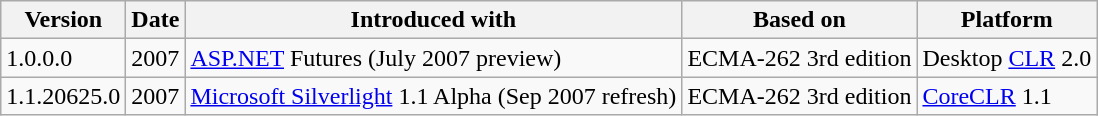<table class="wikitable">
<tr>
<th>Version</th>
<th>Date</th>
<th>Introduced with</th>
<th>Based on</th>
<th>Platform</th>
</tr>
<tr>
<td>1.0.0.0</td>
<td>2007</td>
<td><a href='#'>ASP.NET</a> Futures (July 2007 preview)</td>
<td>ECMA-262 3rd edition</td>
<td>Desktop <a href='#'>CLR</a> 2.0</td>
</tr>
<tr>
<td>1.1.20625.0</td>
<td>2007</td>
<td><a href='#'>Microsoft Silverlight</a> 1.1 Alpha (Sep 2007 refresh)</td>
<td>ECMA-262 3rd edition</td>
<td><a href='#'>CoreCLR</a> 1.1</td>
</tr>
</table>
